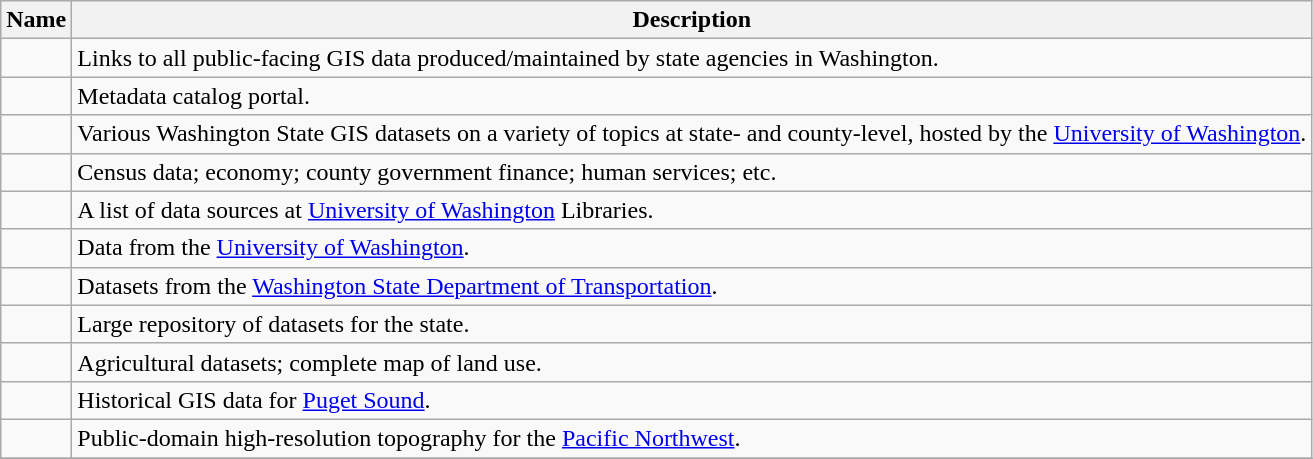<table class="wikitable sortable" style="text-align: left; color: black;">
<tr>
<th data-sort-type="text"><strong>Name</strong></th>
<th class="unsortable"><strong>Description</strong></th>
</tr>
<tr>
<td align="left"></td>
<td>Links to all public-facing GIS data produced/maintained by state agencies in Washington.</td>
</tr>
<tr>
<td align="left"></td>
<td>Metadata catalog portal.</td>
</tr>
<tr>
<td align="left"></td>
<td>Various Washington State GIS datasets on a variety of topics at state- and county-level, hosted by the <a href='#'>University of Washington</a>.</td>
</tr>
<tr>
<td align="left"></td>
<td>Census data; economy; county government finance; human services; etc.</td>
</tr>
<tr>
<td align="left"></td>
<td>A list of data sources at <a href='#'>University of Washington</a> Libraries.</td>
</tr>
<tr>
<td align="left"></td>
<td>Data from the <a href='#'>University of Washington</a>.</td>
</tr>
<tr>
<td align="left"></td>
<td>Datasets from the <a href='#'>Washington State Department of Transportation</a>.</td>
</tr>
<tr>
<td align="left"></td>
<td>Large repository of datasets for the state.</td>
</tr>
<tr>
<td align="left"></td>
<td>Agricultural datasets; complete map of land use.</td>
</tr>
<tr>
<td align="left"></td>
<td>Historical GIS data for <a href='#'>Puget Sound</a>.</td>
</tr>
<tr>
<td align="left"></td>
<td>Public-domain high-resolution topography for the <a href='#'>Pacific Northwest</a>.</td>
</tr>
<tr>
</tr>
</table>
